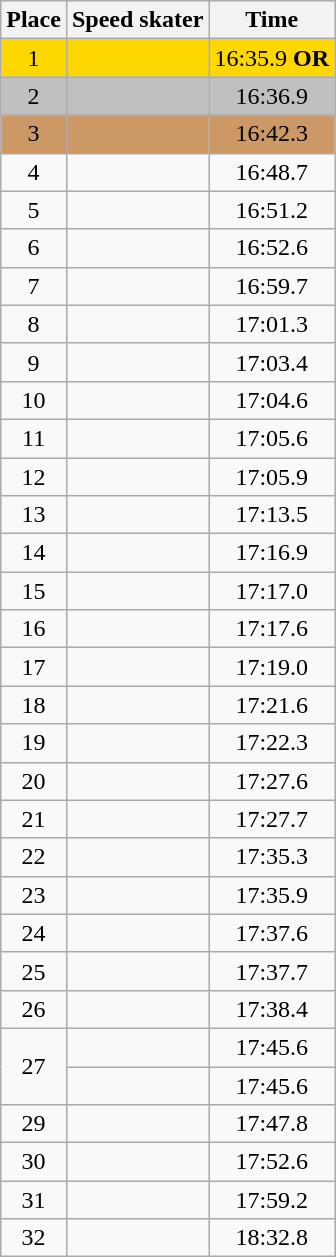<table class="wikitable" style="text-align:center">
<tr>
<th>Place</th>
<th>Speed skater</th>
<th>Time</th>
</tr>
<tr bgcolor=gold>
<td>1</td>
<td align=left></td>
<td>16:35.9 <strong>OR</strong></td>
</tr>
<tr bgcolor=silver>
<td>2</td>
<td align=left></td>
<td>16:36.9</td>
</tr>
<tr bgcolor=cc9966>
<td>3</td>
<td align=left></td>
<td>16:42.3</td>
</tr>
<tr>
<td>4</td>
<td align=left></td>
<td>16:48.7</td>
</tr>
<tr>
<td>5</td>
<td align=left></td>
<td>16:51.2</td>
</tr>
<tr>
<td>6</td>
<td align=left></td>
<td>16:52.6</td>
</tr>
<tr>
<td>7</td>
<td align=left></td>
<td>16:59.7</td>
</tr>
<tr>
<td>8</td>
<td align=left></td>
<td>17:01.3</td>
</tr>
<tr>
<td>9</td>
<td align=left></td>
<td>17:03.4</td>
</tr>
<tr>
<td>10</td>
<td align=left></td>
<td>17:04.6</td>
</tr>
<tr>
<td>11</td>
<td align=left></td>
<td>17:05.6</td>
</tr>
<tr>
<td>12</td>
<td align=left></td>
<td>17:05.9</td>
</tr>
<tr>
<td>13</td>
<td align=left></td>
<td>17:13.5</td>
</tr>
<tr>
<td>14</td>
<td align=left></td>
<td>17:16.9</td>
</tr>
<tr>
<td>15</td>
<td align=left></td>
<td>17:17.0</td>
</tr>
<tr>
<td>16</td>
<td align=left></td>
<td>17:17.6</td>
</tr>
<tr>
<td>17</td>
<td align=left></td>
<td>17:19.0</td>
</tr>
<tr>
<td>18</td>
<td align=left></td>
<td>17:21.6</td>
</tr>
<tr>
<td>19</td>
<td align=left></td>
<td>17:22.3</td>
</tr>
<tr>
<td>20</td>
<td align=left></td>
<td>17:27.6</td>
</tr>
<tr>
<td>21</td>
<td align=left></td>
<td>17:27.7</td>
</tr>
<tr>
<td>22</td>
<td Align=left></td>
<td>17:35.3</td>
</tr>
<tr>
<td>23</td>
<td align=left></td>
<td>17:35.9</td>
</tr>
<tr>
<td>24</td>
<td align=left></td>
<td>17:37.6</td>
</tr>
<tr>
<td>25</td>
<td align=left></td>
<td>17:37.7</td>
</tr>
<tr>
<td>26</td>
<td align=left></td>
<td>17:38.4</td>
</tr>
<tr>
<td rowspan=2>27</td>
<td align=left></td>
<td>17:45.6</td>
</tr>
<tr>
<td align=left></td>
<td>17:45.6</td>
</tr>
<tr>
<td>29</td>
<td align=left></td>
<td>17:47.8</td>
</tr>
<tr>
<td>30</td>
<td align=left></td>
<td>17:52.6</td>
</tr>
<tr>
<td>31</td>
<td align=left></td>
<td>17:59.2</td>
</tr>
<tr>
<td>32</td>
<td align=left></td>
<td>18:32.8</td>
</tr>
</table>
